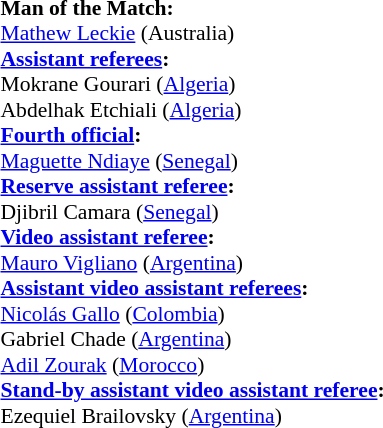<table style="width:100%; font-size:90%;">
<tr>
<td><br><strong>Man of the Match:</strong>
<br><a href='#'>Mathew Leckie</a> (Australia)<br><strong><a href='#'>Assistant referees</a>:</strong>
<br>Mokrane Gourari (<a href='#'>Algeria</a>)
<br>Abdelhak Etchiali (<a href='#'>Algeria</a>)
<br><strong><a href='#'>Fourth official</a>:</strong>
<br><a href='#'>Maguette Ndiaye</a> (<a href='#'>Senegal</a>)
<br><strong><a href='#'>Reserve assistant referee</a>:</strong>
<br>Djibril Camara (<a href='#'>Senegal</a>)
<br><strong><a href='#'>Video assistant referee</a>:</strong>
<br><a href='#'>Mauro Vigliano</a> (<a href='#'>Argentina</a>)
<br><strong><a href='#'>Assistant video assistant referees</a>:</strong>
<br><a href='#'>Nicolás Gallo</a> (<a href='#'>Colombia</a>)
<br>Gabriel Chade (<a href='#'>Argentina</a>)
<br><a href='#'>Adil Zourak</a> (<a href='#'>Morocco</a>)
<br><strong><a href='#'>Stand-by assistant video assistant referee</a>:</strong>
<br>Ezequiel Brailovsky (<a href='#'>Argentina</a>)</td>
</tr>
</table>
